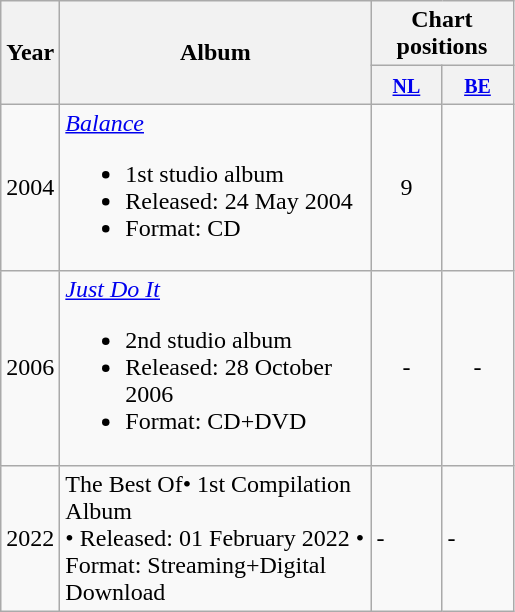<table class="wikitable">
<tr>
<th width="23" rowspan="2">Year</th>
<th width="200" rowspan="2">Album</th>
<th colspan="2">Chart positions</th>
</tr>
<tr>
<th width="40"><small><strong><a href='#'>NL</a></strong></small></th>
<th width="40"><small><strong><a href='#'>BE</a></strong></small></th>
</tr>
<tr>
<td>2004</td>
<td><em><a href='#'>Balance</a></em><br><ul><li>1st studio album</li><li>Released: 24 May 2004</li><li>Format: CD</li></ul></td>
<td align="center">9</td>
<td align="center"></td>
</tr>
<tr>
<td>2006</td>
<td><em><a href='#'>Just Do It</a></em><br><ul><li>2nd studio album</li><li>Released: 28 October 2006</li><li>Format: CD+DVD</li></ul></td>
<td align="center">-</td>
<td align="center">-</td>
</tr>
<tr>
<td>2022</td>
<td>The Best Of• 1st Compilation Album<br>• Released: 01 February 2022
• Format: Streaming+Digital Download</td>
<td>-</td>
<td>-</td>
</tr>
</table>
